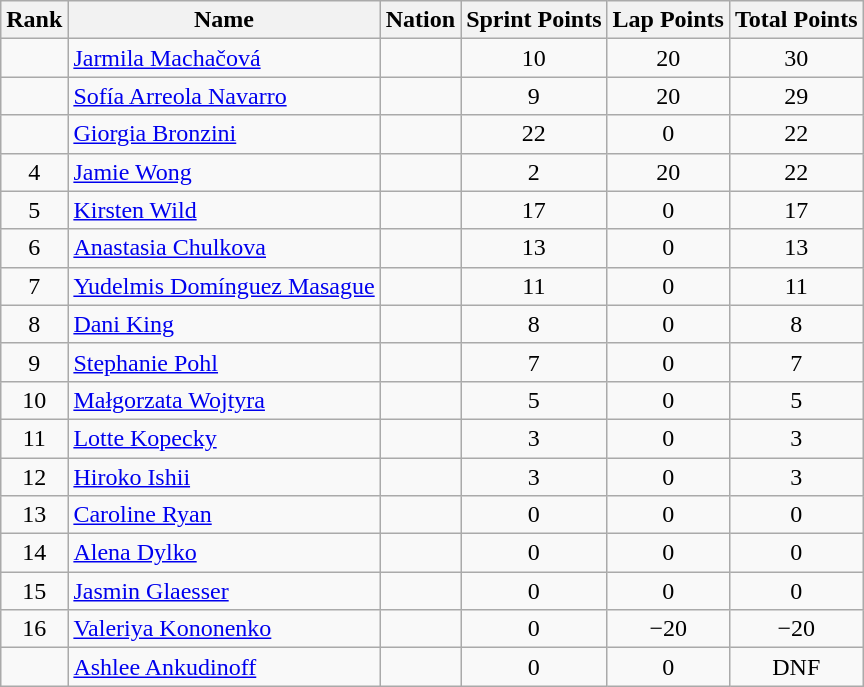<table class="wikitable sortable" style="text-align:center">
<tr>
<th>Rank</th>
<th>Name</th>
<th>Nation</th>
<th>Sprint Points</th>
<th>Lap Points</th>
<th>Total Points</th>
</tr>
<tr>
<td></td>
<td align=left><a href='#'>Jarmila Machačová</a></td>
<td align=left></td>
<td>10</td>
<td>20</td>
<td>30</td>
</tr>
<tr>
<td></td>
<td align=left><a href='#'>Sofía Arreola Navarro</a></td>
<td align=left></td>
<td>9</td>
<td>20</td>
<td>29</td>
</tr>
<tr>
<td></td>
<td align=left><a href='#'>Giorgia Bronzini</a></td>
<td align=left></td>
<td>22</td>
<td>0</td>
<td>22</td>
</tr>
<tr>
<td>4</td>
<td align=left><a href='#'>Jamie Wong</a></td>
<td align=left></td>
<td>2</td>
<td>20</td>
<td>22</td>
</tr>
<tr>
<td>5</td>
<td align=left><a href='#'>Kirsten Wild</a></td>
<td align=left></td>
<td>17</td>
<td>0</td>
<td>17</td>
</tr>
<tr>
<td>6</td>
<td align=left><a href='#'>Anastasia Chulkova</a></td>
<td align=left></td>
<td>13</td>
<td>0</td>
<td>13</td>
</tr>
<tr>
<td>7</td>
<td align=left><a href='#'>Yudelmis Domínguez Masague</a></td>
<td align=left></td>
<td>11</td>
<td>0</td>
<td>11</td>
</tr>
<tr>
<td>8</td>
<td align=left><a href='#'>Dani King</a></td>
<td align=left></td>
<td>8</td>
<td>0</td>
<td>8</td>
</tr>
<tr>
<td>9</td>
<td align=left><a href='#'>Stephanie Pohl</a></td>
<td align=left></td>
<td>7</td>
<td>0</td>
<td>7</td>
</tr>
<tr>
<td>10</td>
<td align=left><a href='#'>Małgorzata Wojtyra</a></td>
<td align=left></td>
<td>5</td>
<td>0</td>
<td>5</td>
</tr>
<tr>
<td>11</td>
<td align=left><a href='#'>Lotte Kopecky</a></td>
<td align=left></td>
<td>3</td>
<td>0</td>
<td>3</td>
</tr>
<tr>
<td>12</td>
<td align=left><a href='#'>Hiroko Ishii</a></td>
<td align=left></td>
<td>3</td>
<td>0</td>
<td>3</td>
</tr>
<tr>
<td>13</td>
<td align=left><a href='#'>Caroline Ryan</a></td>
<td align=left></td>
<td>0</td>
<td>0</td>
<td>0</td>
</tr>
<tr>
<td>14</td>
<td align=left><a href='#'>Alena Dylko</a></td>
<td align=left></td>
<td>0</td>
<td>0</td>
<td>0</td>
</tr>
<tr>
<td>15</td>
<td align=left><a href='#'>Jasmin Glaesser</a></td>
<td align=left></td>
<td>0</td>
<td>0</td>
<td>0</td>
</tr>
<tr>
<td>16</td>
<td align=left><a href='#'>Valeriya Kononenko</a></td>
<td align=left></td>
<td>0</td>
<td>−20</td>
<td>−20</td>
</tr>
<tr>
<td></td>
<td align=left><a href='#'>Ashlee Ankudinoff</a></td>
<td align=left></td>
<td>0</td>
<td>0</td>
<td>DNF</td>
</tr>
</table>
